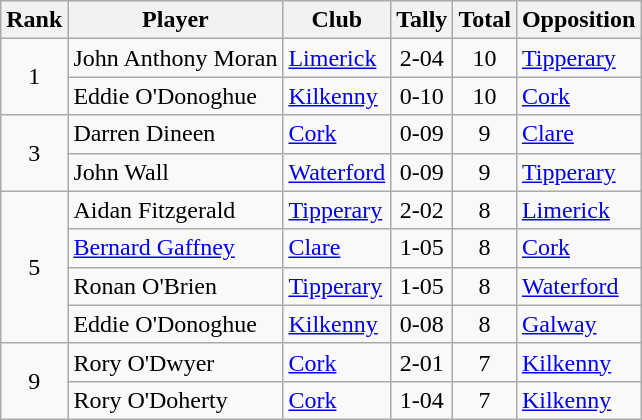<table class="wikitable">
<tr>
<th>Rank</th>
<th>Player</th>
<th>Club</th>
<th>Tally</th>
<th>Total</th>
<th>Opposition</th>
</tr>
<tr>
<td rowspan="2" style="text-align:center;">1</td>
<td>John Anthony Moran</td>
<td><a href='#'>Limerick</a></td>
<td align=center>2-04</td>
<td align=center>10</td>
<td><a href='#'>Tipperary</a></td>
</tr>
<tr>
<td>Eddie O'Donoghue</td>
<td><a href='#'>Kilkenny</a></td>
<td align=center>0-10</td>
<td align=center>10</td>
<td><a href='#'>Cork</a></td>
</tr>
<tr>
<td rowspan="2" style="text-align:center;">3</td>
<td>Darren Dineen</td>
<td><a href='#'>Cork</a></td>
<td align=center>0-09</td>
<td align=center>9</td>
<td><a href='#'>Clare</a></td>
</tr>
<tr>
<td>John Wall</td>
<td><a href='#'>Waterford</a></td>
<td align=center>0-09</td>
<td align=center>9</td>
<td><a href='#'>Tipperary</a></td>
</tr>
<tr>
<td rowspan="4" style="text-align:center;">5</td>
<td>Aidan Fitzgerald</td>
<td><a href='#'>Tipperary</a></td>
<td align=center>2-02</td>
<td align=center>8</td>
<td><a href='#'>Limerick</a></td>
</tr>
<tr>
<td><a href='#'>Bernard Gaffney</a></td>
<td><a href='#'>Clare</a></td>
<td align=center>1-05</td>
<td align=center>8</td>
<td><a href='#'>Cork</a></td>
</tr>
<tr>
<td>Ronan O'Brien</td>
<td><a href='#'>Tipperary</a></td>
<td align=center>1-05</td>
<td align=center>8</td>
<td><a href='#'>Waterford</a></td>
</tr>
<tr>
<td>Eddie O'Donoghue</td>
<td><a href='#'>Kilkenny</a></td>
<td align=center>0-08</td>
<td align=center>8</td>
<td><a href='#'>Galway</a></td>
</tr>
<tr>
<td rowspan="2" style="text-align:center;">9</td>
<td>Rory O'Dwyer</td>
<td><a href='#'>Cork</a></td>
<td align=center>2-01</td>
<td align=center>7</td>
<td><a href='#'>Kilkenny</a></td>
</tr>
<tr>
<td>Rory O'Doherty</td>
<td><a href='#'>Cork</a></td>
<td align=center>1-04</td>
<td align=center>7</td>
<td><a href='#'>Kilkenny</a></td>
</tr>
</table>
